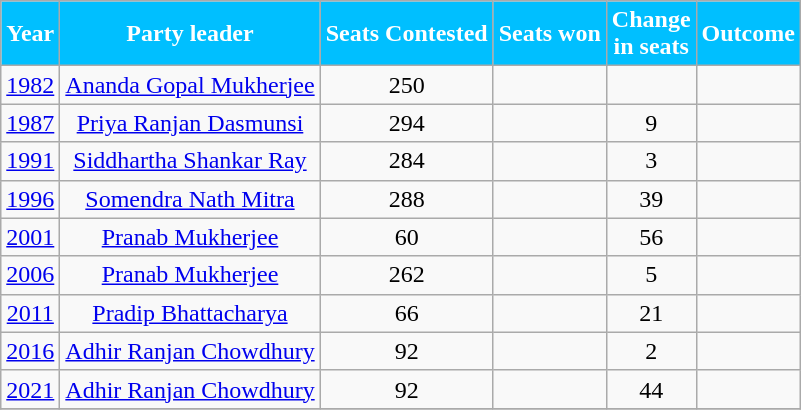<table class="wikitable sortable" style="text-align:center">
<tr>
<th Style="background-color:#00BFFF; color:white">Year</th>
<th Style="background-color:#00BFFF; color:white">Party leader</th>
<th Style="background-color:#00BFFF; color:white">Seats Contested</th>
<th Style="background-color:#00BFFF; color:white">Seats won</th>
<th Style="background-color:#00BFFF; color:white">Change<br>in seats</th>
<th Style="background-color:#00BFFF; color:white">Outcome</th>
</tr>
<tr>
<td><a href='#'>1982</a></td>
<td rowspan="1"><a href='#'>Ananda Gopal Mukherjee</a></td>
<td>250</td>
<td></td>
<td></td>
<td></td>
</tr>
<tr>
<td><a href='#'>1987</a></td>
<td rowspan="1"><a href='#'>Priya Ranjan Dasmunsi</a></td>
<td>294</td>
<td></td>
<td> 9</td>
<td></td>
</tr>
<tr>
<td><a href='#'>1991</a></td>
<td rowspan="1"><a href='#'>Siddhartha Shankar Ray</a></td>
<td>284</td>
<td></td>
<td> 3</td>
<td></td>
</tr>
<tr>
<td><a href='#'>1996</a></td>
<td rowspan="1"><a href='#'>Somendra Nath Mitra</a></td>
<td>288</td>
<td></td>
<td> 39</td>
<td></td>
</tr>
<tr>
<td><a href='#'>2001</a></td>
<td rowspan="1"><a href='#'>Pranab Mukherjee</a></td>
<td>60</td>
<td></td>
<td> 56</td>
<td></td>
</tr>
<tr>
<td><a href='#'>2006</a></td>
<td rowspan="1"><a href='#'>Pranab Mukherjee</a></td>
<td>262</td>
<td></td>
<td> 5</td>
<td></td>
</tr>
<tr>
<td><a href='#'>2011</a></td>
<td rowspan="1"><a href='#'>Pradip Bhattacharya</a></td>
<td>66</td>
<td></td>
<td>21</td>
<td></td>
</tr>
<tr>
<td><a href='#'>2016</a></td>
<td rowspan="1"><a href='#'>Adhir Ranjan Chowdhury</a></td>
<td>92</td>
<td></td>
<td> 2</td>
<td></td>
</tr>
<tr>
<td><a href='#'>2021</a></td>
<td rowspan="1"><a href='#'>Adhir Ranjan Chowdhury</a></td>
<td>92</td>
<td></td>
<td> 44</td>
<td></td>
</tr>
<tr>
</tr>
</table>
